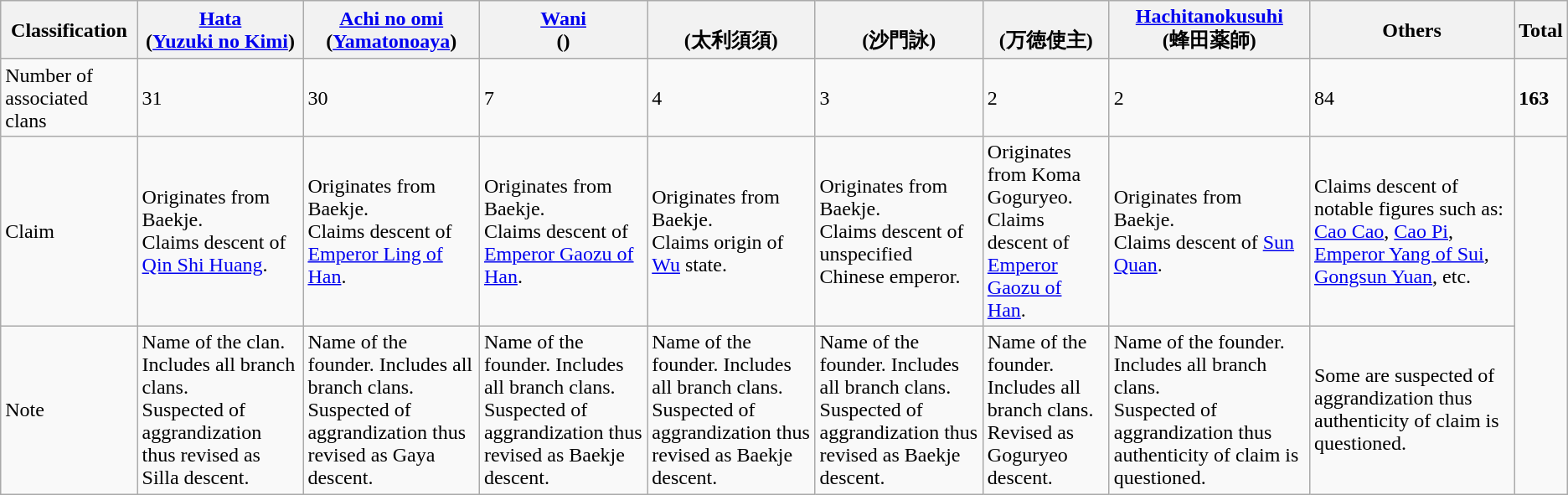<table class="wikitable">
<tr>
<th>Classification</th>
<th><a href='#'>Hata</a><br>(<a href='#'>Yuzuki no Kimi</a>)</th>
<th><a href='#'>Achi no omi</a><br>(<a href='#'>Yamatonoaya</a>)</th>
<th><a href='#'>Wani</a><br>()</th>
<th><br>(太利須須)</th>
<th><br>(沙門詠)</th>
<th><br>(万徳使主)</th>
<th><a href='#'>Hachitanokusuhi</a><br>(蜂田薬師)</th>
<th>Others</th>
<th>Total</th>
</tr>
<tr>
<td>Number of associated clans</td>
<td>31</td>
<td>30</td>
<td>7</td>
<td>4</td>
<td>3</td>
<td>2</td>
<td>2</td>
<td>84</td>
<td><strong>163</strong></td>
</tr>
<tr>
<td>Claim</td>
<td>Originates from Baekje.<br>Claims descent of <a href='#'>Qin Shi Huang</a>.</td>
<td>Originates from Baekje.<br>Claims descent of <a href='#'>Emperor Ling of Han</a>.</td>
<td>Originates from Baekje.<br>Claims descent of <a href='#'>Emperor Gaozu of Han</a>.</td>
<td>Originates from Baekje.<br>Claims origin of <a href='#'>Wu</a> state.</td>
<td>Originates from Baekje.<br>Claims descent of unspecified Chinese emperor.</td>
<td>Originates from Koma Goguryeo.<br>Claims descent of <a href='#'>Emperor Gaozu of Han</a>.</td>
<td>Originates from Baekje.<br>Claims descent of <a href='#'>Sun Quan</a>.</td>
<td>Claims descent of notable figures such as: <a href='#'>Cao Cao</a>, <a href='#'>Cao Pi</a>, <a href='#'>Emperor Yang of Sui</a>, <a href='#'>Gongsun Yuan</a>, etc.</td>
<td rowspan="2"></td>
</tr>
<tr>
<td>Note</td>
<td>Name of the clan. Includes all branch clans.<br>Suspected of aggrandization thus revised as Silla descent.</td>
<td>Name of the founder. Includes all branch clans.<br>Suspected of aggrandization thus revised as Gaya descent.</td>
<td>Name of the founder. Includes all branch clans.<br>Suspected of aggrandization thus revised as Baekje descent.</td>
<td>Name of the founder. Includes all branch clans.<br>Suspected of aggrandization thus revised as Baekje descent.</td>
<td>Name of the founder. Includes all branch clans.<br>Suspected of aggrandization thus revised as Baekje descent.</td>
<td>Name of the founder. Includes all branch clans.<br>Revised as Goguryeo descent.</td>
<td>Name of the founder. Includes all branch clans.<br>Suspected of aggrandization thus authenticity of claim is questioned.</td>
<td>Some are suspected of aggrandization thus authenticity of claim is questioned.</td>
</tr>
</table>
